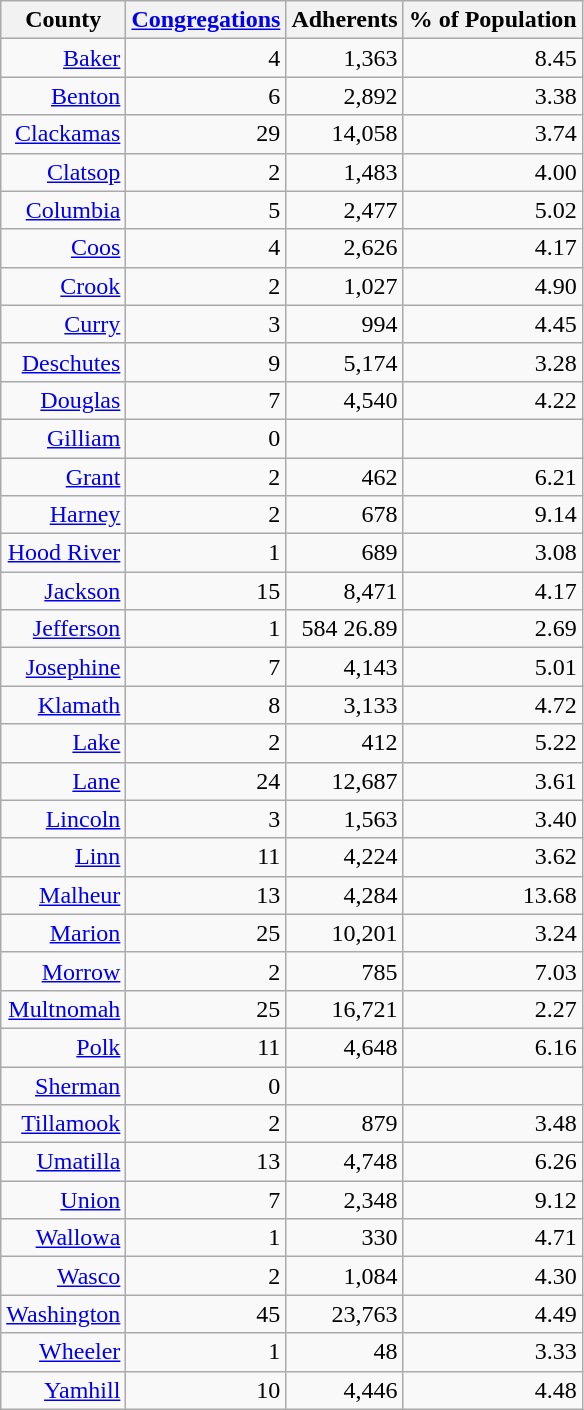<table class="wikitable sortable mw-collapsible mw-collapsed" style="text-align: right" style="font-size:85%">
<tr>
<th>County</th>
<th><a href='#'>Congregations</a></th>
<th>Adherents</th>
<th>% of Population</th>
</tr>
<tr>
<td><a href='#'>Baker</a></td>
<td>4</td>
<td>1,363</td>
<td>8.45</td>
</tr>
<tr>
<td><a href='#'>Benton</a></td>
<td>6</td>
<td>2,892</td>
<td>3.38</td>
</tr>
<tr>
<td><a href='#'>Clackamas</a></td>
<td>29</td>
<td>14,058</td>
<td>3.74</td>
</tr>
<tr>
<td><a href='#'>Clatsop</a></td>
<td>2</td>
<td>1,483</td>
<td>4.00</td>
</tr>
<tr>
<td><a href='#'>Columbia</a></td>
<td>5</td>
<td>2,477</td>
<td>5.02</td>
</tr>
<tr>
<td><a href='#'>Coos</a></td>
<td>4</td>
<td>2,626</td>
<td>4.17</td>
</tr>
<tr>
<td><a href='#'>Crook</a></td>
<td>2</td>
<td>1,027</td>
<td>4.90</td>
</tr>
<tr>
<td><a href='#'>Curry</a></td>
<td>3</td>
<td>994</td>
<td>4.45</td>
</tr>
<tr>
<td><a href='#'>Deschutes</a></td>
<td>9</td>
<td>5,174</td>
<td>3.28</td>
</tr>
<tr>
<td><a href='#'>Douglas</a></td>
<td>7</td>
<td>4,540</td>
<td>4.22</td>
</tr>
<tr>
<td><a href='#'>Gilliam</a></td>
<td>0</td>
<td></td>
<td></td>
</tr>
<tr>
<td><a href='#'>Grant</a></td>
<td>2</td>
<td>462</td>
<td>6.21</td>
</tr>
<tr>
<td><a href='#'>Harney</a></td>
<td>2</td>
<td>678</td>
<td>9.14</td>
</tr>
<tr>
<td><a href='#'>Hood River</a></td>
<td>1</td>
<td>689</td>
<td>3.08</td>
</tr>
<tr>
<td><a href='#'>Jackson</a></td>
<td>15</td>
<td>8,471</td>
<td>4.17</td>
</tr>
<tr>
<td><a href='#'>Jefferson</a></td>
<td>1</td>
<td>584	26.89</td>
<td>2.69</td>
</tr>
<tr>
<td><a href='#'>Josephine</a></td>
<td>7</td>
<td>4,143</td>
<td>5.01</td>
</tr>
<tr>
<td><a href='#'>Klamath</a></td>
<td>8</td>
<td>3,133</td>
<td>4.72</td>
</tr>
<tr>
<td><a href='#'>Lake</a></td>
<td>2</td>
<td>412</td>
<td>5.22</td>
</tr>
<tr>
<td><a href='#'>Lane</a></td>
<td>24</td>
<td>12,687</td>
<td>3.61</td>
</tr>
<tr>
<td><a href='#'>Lincoln</a></td>
<td>3</td>
<td>1,563</td>
<td>3.40</td>
</tr>
<tr>
<td><a href='#'>Linn</a></td>
<td>11</td>
<td>4,224</td>
<td>3.62</td>
</tr>
<tr>
<td><a href='#'>Malheur</a></td>
<td>13</td>
<td>4,284</td>
<td>13.68</td>
</tr>
<tr>
<td><a href='#'>Marion</a></td>
<td>25</td>
<td>10,201</td>
<td>3.24</td>
</tr>
<tr>
<td><a href='#'>Morrow</a></td>
<td>2</td>
<td>785</td>
<td>7.03</td>
</tr>
<tr>
<td><a href='#'>Multnomah</a></td>
<td>25</td>
<td>16,721</td>
<td>2.27</td>
</tr>
<tr>
<td><a href='#'>Polk</a></td>
<td>11</td>
<td>4,648</td>
<td>6.16</td>
</tr>
<tr>
<td><a href='#'>Sherman</a></td>
<td>0</td>
<td></td>
<td></td>
</tr>
<tr>
<td><a href='#'>Tillamook</a></td>
<td>2</td>
<td>879</td>
<td>3.48</td>
</tr>
<tr>
<td><a href='#'>Umatilla</a></td>
<td>13</td>
<td>4,748</td>
<td>6.26</td>
</tr>
<tr>
<td><a href='#'>Union</a></td>
<td>7</td>
<td>2,348</td>
<td>9.12</td>
</tr>
<tr>
<td><a href='#'>Wallowa</a></td>
<td>1</td>
<td>330</td>
<td>4.71</td>
</tr>
<tr>
<td><a href='#'>Wasco</a></td>
<td>2</td>
<td>1,084</td>
<td>4.30</td>
</tr>
<tr>
<td><a href='#'>Washington</a></td>
<td>45</td>
<td>23,763</td>
<td>4.49</td>
</tr>
<tr>
<td><a href='#'>Wheeler</a></td>
<td>1</td>
<td>48</td>
<td>3.33</td>
</tr>
<tr>
<td><a href='#'>Yamhill</a></td>
<td>10</td>
<td>4,446</td>
<td>4.48</td>
</tr>
</table>
